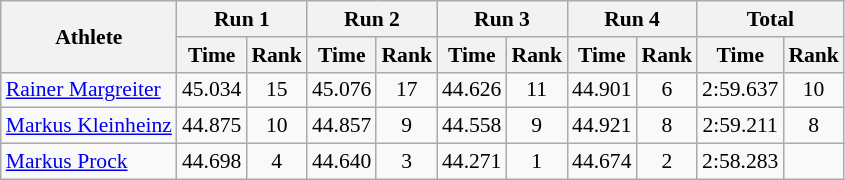<table class="wikitable" border="1" style="font-size:90%">
<tr>
<th rowspan="2">Athlete</th>
<th colspan="2">Run 1</th>
<th colspan="2">Run 2</th>
<th colspan="2">Run 3</th>
<th colspan="2">Run 4</th>
<th colspan="2">Total</th>
</tr>
<tr>
<th>Time</th>
<th>Rank</th>
<th>Time</th>
<th>Rank</th>
<th>Time</th>
<th>Rank</th>
<th>Time</th>
<th>Rank</th>
<th>Time</th>
<th>Rank</th>
</tr>
<tr>
<td><a href='#'>Rainer Margreiter</a></td>
<td align="center">45.034</td>
<td align="center">15</td>
<td align="center">45.076</td>
<td align="center">17</td>
<td align="center">44.626</td>
<td align="center">11</td>
<td align="center">44.901</td>
<td align="center">6</td>
<td align="center">2:59.637</td>
<td align="center">10</td>
</tr>
<tr>
<td><a href='#'>Markus Kleinheinz</a></td>
<td align="center">44.875</td>
<td align="center">10</td>
<td align="center">44.857</td>
<td align="center">9</td>
<td align="center">44.558</td>
<td align="center">9</td>
<td align="center">44.921</td>
<td align="center">8</td>
<td align="center">2:59.211</td>
<td align="center">8</td>
</tr>
<tr>
<td><a href='#'>Markus Prock</a></td>
<td align="center">44.698</td>
<td align="center">4</td>
<td align="center">44.640</td>
<td align="center">3</td>
<td align="center">44.271</td>
<td align="center">1</td>
<td align="center">44.674</td>
<td align="center">2</td>
<td align="center">2:58.283</td>
<td align="center"></td>
</tr>
</table>
